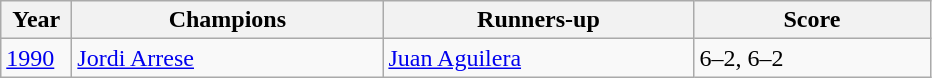<table class="wikitable">
<tr>
<th style="width:40px">Year</th>
<th style="width:200px">Champions</th>
<th style="width:200px">Runners-up</th>
<th style="width:150px" class="unsortable">Score</th>
</tr>
<tr>
<td><a href='#'>1990</a></td>
<td> <a href='#'>Jordi Arrese</a></td>
<td> <a href='#'>Juan Aguilera</a></td>
<td>6–2, 6–2</td>
</tr>
</table>
